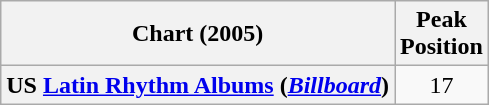<table class="wikitable plainrowheaders" style="text-align:center;">
<tr>
<th scope="col">Chart (2005)</th>
<th scope="col">Peak <br> Position</th>
</tr>
<tr>
<th scope="row">US <a href='#'>Latin Rhythm Albums</a> (<em><a href='#'>Billboard</a></em>)</th>
<td style="text-align:center;">17</td>
</tr>
</table>
